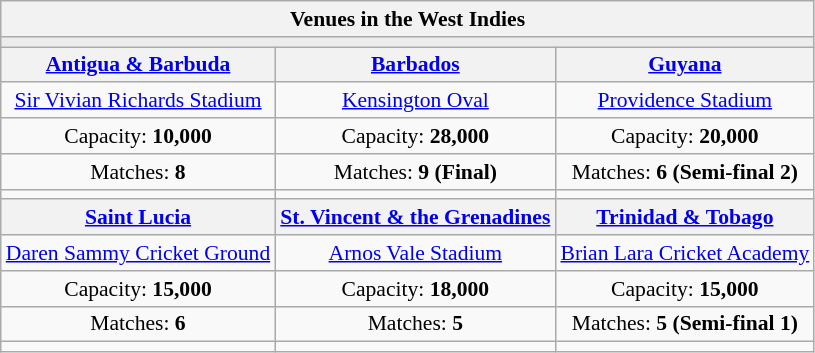<table class="wikitable" style="text-align:center;font-size:90%;">
<tr>
<th colspan="3">Venues in the West Indies</th>
</tr>
<tr>
<td style="background:#ececec;color:#2C2C2C;vertical-align:middle;" colspan="3"></td>
</tr>
<tr>
<th><a href='#'>Antigua & Barbuda</a></th>
<th><a href='#'>Barbados</a></th>
<th><a href='#'>Guyana</a></th>
</tr>
<tr>
<td><a href='#'>Sir Vivian Richards Stadium</a></td>
<td><a href='#'>Kensington Oval</a></td>
<td><a href='#'>Providence Stadium</a></td>
</tr>
<tr>
<td>Capacity: <strong>10,000</strong></td>
<td>Capacity: <strong>28,000</strong></td>
<td>Capacity: <strong>20,000</strong></td>
</tr>
<tr>
<td>Matches: <strong>8</strong></td>
<td>Matches: <strong>9 (Final)</strong></td>
<td>Matches: <strong>6 (Semi-final 2)</strong></td>
</tr>
<tr>
<td></td>
<td></td>
<td></td>
</tr>
<tr>
<th><a href='#'>Saint Lucia</a></th>
<th><a href='#'>St. Vincent & the Grenadines</a></th>
<th><a href='#'>Trinidad & Tobago</a></th>
</tr>
<tr>
<td><a href='#'>Daren Sammy Cricket Ground</a></td>
<td><a href='#'>Arnos Vale Stadium</a></td>
<td><a href='#'>Brian Lara Cricket Academy</a></td>
</tr>
<tr>
<td>Capacity: <strong>15,000</strong></td>
<td>Capacity: <strong>18,000</strong></td>
<td>Capacity: <strong>15,000</strong></td>
</tr>
<tr>
<td>Matches: <strong>6</strong></td>
<td>Matches: <strong>5</strong></td>
<td>Matches: <strong>5 (Semi-final 1)</strong></td>
</tr>
<tr>
<td></td>
<td></td>
<td></td>
</tr>
</table>
